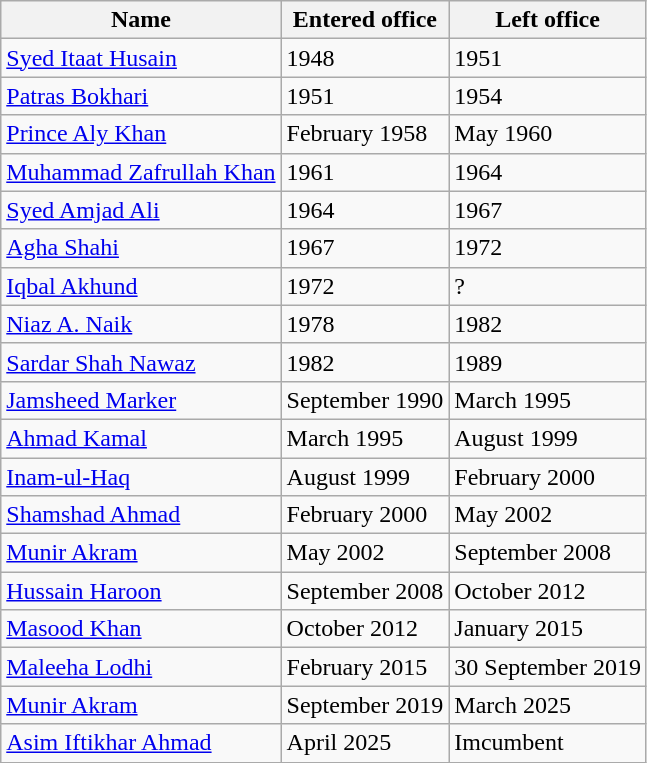<table class="wikitable">
<tr>
<th align=center>Name</th>
<th align=center>Entered office</th>
<th align=center>Left office</th>
</tr>
<tr>
<td><a href='#'>Syed Itaat Husain</a></td>
<td>1948</td>
<td>1951</td>
</tr>
<tr>
<td><a href='#'>Patras Bokhari</a></td>
<td>1951</td>
<td>1954</td>
</tr>
<tr>
<td><a href='#'>Prince Aly Khan</a></td>
<td>February 1958</td>
<td>May 1960</td>
</tr>
<tr>
<td><a href='#'>Muhammad Zafrullah Khan</a></td>
<td>1961</td>
<td>1964</td>
</tr>
<tr>
<td><a href='#'>Syed Amjad Ali</a></td>
<td>1964</td>
<td>1967</td>
</tr>
<tr>
<td><a href='#'>Agha Shahi</a></td>
<td>1967</td>
<td>1972</td>
</tr>
<tr>
<td><a href='#'>Iqbal Akhund</a></td>
<td>1972</td>
<td>?</td>
</tr>
<tr>
<td><a href='#'>Niaz A. Naik</a></td>
<td>1978</td>
<td>1982</td>
</tr>
<tr>
<td><a href='#'>Sardar Shah Nawaz</a></td>
<td>1982</td>
<td>1989</td>
</tr>
<tr>
<td><a href='#'>Jamsheed Marker</a></td>
<td>September 1990</td>
<td>March 1995</td>
</tr>
<tr>
<td><a href='#'>Ahmad Kamal</a></td>
<td>March 1995</td>
<td>August 1999</td>
</tr>
<tr>
<td><a href='#'>Inam-ul-Haq</a></td>
<td>August 1999</td>
<td>February 2000</td>
</tr>
<tr>
<td><a href='#'>Shamshad Ahmad</a></td>
<td>February 2000</td>
<td>May 2002</td>
</tr>
<tr>
<td><a href='#'>Munir Akram</a></td>
<td>May 2002</td>
<td>September 2008</td>
</tr>
<tr>
<td><a href='#'>Hussain Haroon</a></td>
<td>September 2008</td>
<td>October 2012</td>
</tr>
<tr>
<td><a href='#'>Masood Khan</a></td>
<td>October 2012</td>
<td>January 2015</td>
</tr>
<tr>
<td><a href='#'>Maleeha Lodhi</a></td>
<td>February 2015</td>
<td>30 September 2019</td>
</tr>
<tr>
<td><a href='#'>Munir Akram</a></td>
<td>September 2019</td>
<td>March 2025</td>
</tr>
<tr>
<td><a href='#'>Asim Iftikhar Ahmad</a></td>
<td>April 2025</td>
<td>Imcumbent</td>
</tr>
</table>
